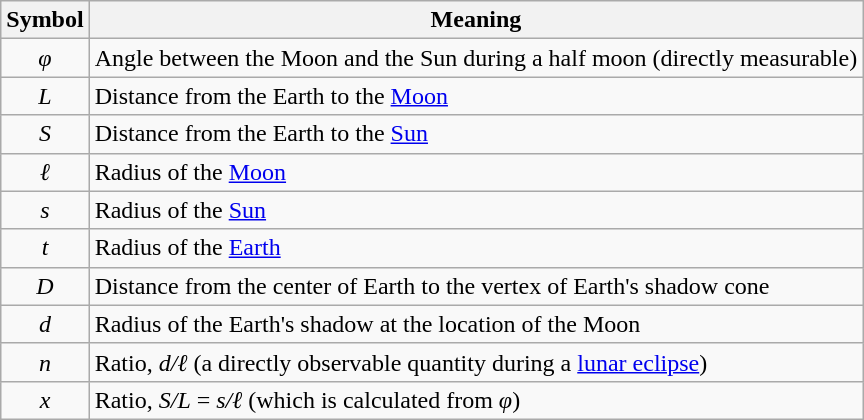<table class="wikitable">
<tr>
<th>Symbol</th>
<th>Meaning</th>
</tr>
<tr>
<td align = "center"><em>φ</em></td>
<td>Angle between the Moon and the Sun during a half moon (directly measurable)</td>
</tr>
<tr>
<td align = "center"><em>L</em></td>
<td>Distance from the Earth to the <a href='#'>Moon</a></td>
</tr>
<tr>
<td align = "center"><em>S</em></td>
<td>Distance from the Earth to the <a href='#'>Sun</a></td>
</tr>
<tr>
<td align = "center"><em>ℓ</em></td>
<td>Radius of the <a href='#'>Moon</a></td>
</tr>
<tr>
<td align = "center"><em>s</em></td>
<td>Radius of the <a href='#'>Sun</a></td>
</tr>
<tr>
<td align = "center"><em>t</em></td>
<td>Radius of the <a href='#'>Earth</a></td>
</tr>
<tr>
<td align = "center"><em>D</em></td>
<td>Distance from the center of Earth to the vertex of Earth's shadow cone</td>
</tr>
<tr>
<td align = "center"><em>d</em></td>
<td>Radius of the Earth's shadow at the location of the Moon</td>
</tr>
<tr>
<td align = "center"><em>n</em></td>
<td>Ratio, <em>d/ℓ</em> (a directly observable quantity during a <a href='#'>lunar eclipse</a>)</td>
</tr>
<tr>
<td align = "center"><em>x</em></td>
<td>Ratio, <em>S/L</em> = <em>s/ℓ</em> (which is calculated from <em>φ</em>)</td>
</tr>
</table>
